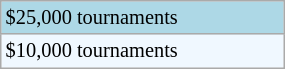<table class="wikitable"  style="font-size:85%; width:15%;">
<tr style="background:lightblue;">
<td>$25,000 tournaments</td>
</tr>
<tr style="background:#f0f8ff;">
<td>$10,000 tournaments</td>
</tr>
</table>
